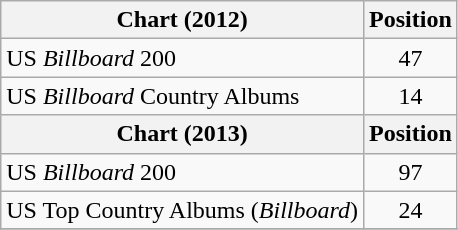<table class="wikitable">
<tr>
<th>Chart (2012)</th>
<th>Position</th>
</tr>
<tr>
<td>US <em>Billboard</em> 200</td>
<td style="text-align:center;">47</td>
</tr>
<tr>
<td>US <em>Billboard</em> Country Albums</td>
<td style="text-align:center;">14</td>
</tr>
<tr>
<th scope="col">Chart (2013)</th>
<th scope="col">Position</th>
</tr>
<tr>
<td>US <em>Billboard</em> 200</td>
<td style="text-align:center;">97</td>
</tr>
<tr>
<td>US Top Country Albums (<em>Billboard</em>)</td>
<td style="text-align:center;">24</td>
</tr>
<tr>
</tr>
</table>
